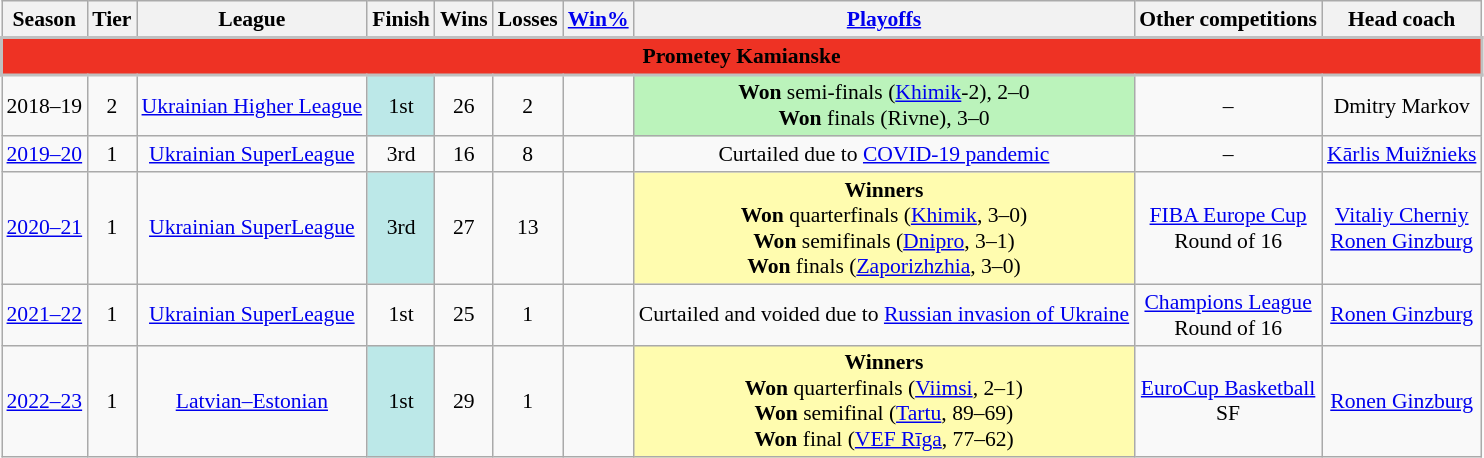<table class="wikitable plainrowheaders" style="text-align:center; font-size:90%" summary="Season (sortable), Team, Conference, Conference finish (sortable), Division, Division finish (sortable), Wins (sortable), Losses (sortable), Win% (sortable), GB (sortable), Playoffs, Awards and Head coach">
<tr>
<th scope="col">Season</th>
<th scope="col">Tier</th>
<th scope="col">League</th>
<th scope="col">Finish</th>
<th scope="col">Wins</th>
<th scope="col">Losses</th>
<th scope="col"><a href='#'>Win%</a></th>
<th scope="col" class="unsortable"><a href='#'>Playoffs</a></th>
<th scope="col" class="unsortable">Other competitions</th>
<th scope="col">Head coach</th>
</tr>
<tr>
<td colspan="12" align=center style="border:2px solid silver; background-color:#ee3224"><span><strong>Prometey Kamianske</strong></span></td>
</tr>
<tr>
<td>2018–19</td>
<td>2</td>
<td><a href='#'>Ukrainian Higher League</a></td>
<td bgcolor=#bce8e8>1st</td>
<td>26</td>
<td>2</td>
<td></td>
<td bgcolor=#BBF3BB><strong>Won</strong> semi-finals (<a href='#'>Khimik</a>-2), 2–0<br><strong>Won</strong> finals (Rivne), 3–0</td>
<td>–</td>
<td>Dmitry Markov</td>
</tr>
<tr>
<td><a href='#'>2019–20</a></td>
<td>1</td>
<td><a href='#'>Ukrainian SuperLeague</a></td>
<td>3rd</td>
<td>16</td>
<td>8</td>
<td></td>
<td>Curtailed due to <a href='#'>COVID-19 pandemic</a></td>
<td>–</td>
<td><a href='#'>Kārlis Muižnieks</a></td>
</tr>
<tr>
<td><a href='#'>2020–21</a></td>
<td>1</td>
<td><a href='#'>Ukrainian SuperLeague</a></td>
<td bgcolor=#bce8e8>3rd</td>
<td>27</td>
<td>13</td>
<td></td>
<td bgcolor=#FFFCAF><strong>Winners</strong><br><strong>Won</strong> quarterfinals (<a href='#'>Khimik</a>, 3–0)<br><strong>Won</strong> semifinals (<a href='#'>Dnipro</a>, 3–1)<br><strong>Won</strong> finals (<a href='#'>Zaporizhzhia</a>, 3–0)</td>
<td><a href='#'>FIBA Europe Cup</a><br>Round of 16</td>
<td><a href='#'>Vitaliy Cherniy</a><br><a href='#'>Ronen Ginzburg</a></td>
</tr>
<tr>
<td><a href='#'>2021–22</a></td>
<td>1</td>
<td><a href='#'>Ukrainian SuperLeague</a></td>
<td>1st</td>
<td>25</td>
<td>1</td>
<td></td>
<td>Curtailed and voided due to <a href='#'>Russian invasion of Ukraine</a></td>
<td><a href='#'>Champions League</a><br>Round of 16</td>
<td><a href='#'>Ronen Ginzburg</a></td>
</tr>
<tr>
<td><a href='#'>2022–23</a></td>
<td>1</td>
<td><a href='#'>Latvian–Estonian</a></td>
<td bgcolor=#bce8e8>1st</td>
<td>29</td>
<td>1</td>
<td></td>
<td bgcolor=#FFFCAF><strong>Winners</strong><br><strong>Won</strong> quarterfinals (<a href='#'>Viimsi</a>, 2–1)<br><strong>Won</strong> semifinal (<a href='#'>Tartu</a>, 89–69)<br><strong>Won</strong> final (<a href='#'>VEF Rīga</a>, 77–62)</td>
<td><a href='#'>EuroCup Basketball</a><br>SF</td>
<td><a href='#'>Ronen Ginzburg</a></td>
</tr>
</table>
